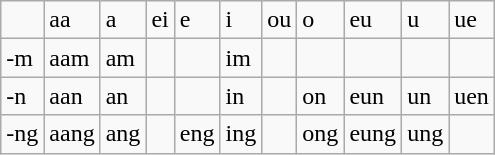<table class="wikitable">
<tr>
<td></td>
<td>aa</td>
<td>a</td>
<td>ei</td>
<td>e</td>
<td>i</td>
<td>ou</td>
<td>o</td>
<td>eu</td>
<td>u</td>
<td>ue</td>
</tr>
<tr>
<td>-m</td>
<td>aam</td>
<td>am</td>
<td></td>
<td></td>
<td>im</td>
<td></td>
<td></td>
<td></td>
<td></td>
<td></td>
</tr>
<tr>
<td>-n</td>
<td>aan</td>
<td>an</td>
<td></td>
<td></td>
<td>in</td>
<td></td>
<td>on</td>
<td>eun</td>
<td>un</td>
<td>uen</td>
</tr>
<tr>
<td>-ng</td>
<td>aang</td>
<td>ang</td>
<td></td>
<td>eng</td>
<td>ing</td>
<td></td>
<td>ong</td>
<td>eung</td>
<td>ung</td>
<td></td>
</tr>
</table>
